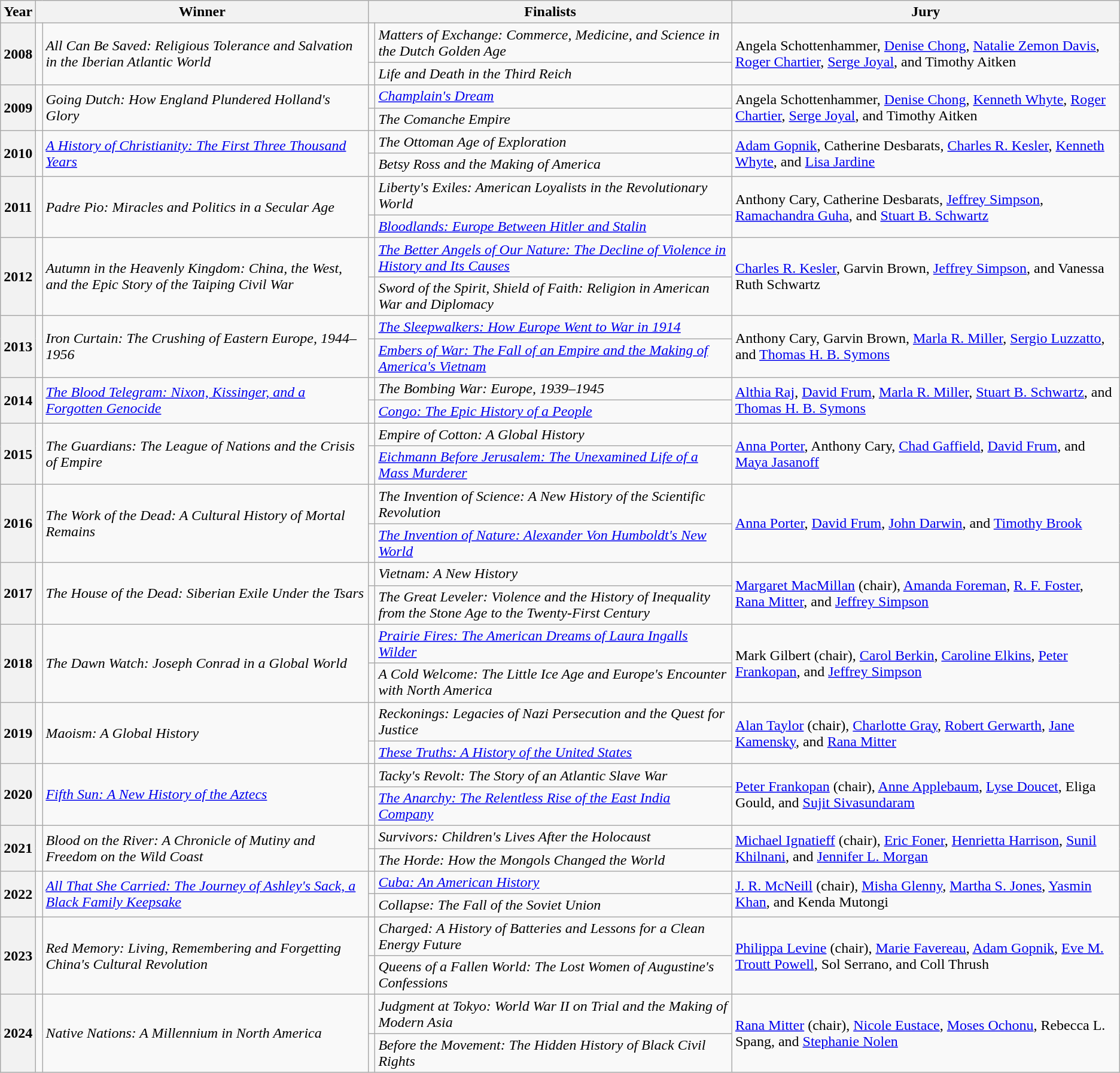<table class="wikitable sortable">
<tr>
<th scope="col">Year</th>
<th scope="colgroup" colspan="2">Winner</th>
<th scope="colgroup" colspan="2">Finalists</th>
<th scope="col" class="unsortable">Jury</th>
</tr>
<tr>
<th scope="rowgroup" rowspan="2">2008</th>
<td rowspan="2"></td>
<td rowspan="2"><em>All Can Be Saved: Religious Tolerance and Salvation in the Iberian Atlantic World</em></td>
<td></td>
<td><em>Matters of Exchange: Commerce, Medicine, and Science in the Dutch Golden Age</em></td>
<td rowspan="2">Angela Schottenhammer, <a href='#'>Denise Chong</a>, <a href='#'>Natalie Zemon Davis</a>, <a href='#'>Roger Chartier</a>, <a href='#'>Serge Joyal</a>, and Timothy Aitken</td>
</tr>
<tr>
<td></td>
<td><em>Life and Death in the Third Reich</em></td>
</tr>
<tr>
<th scope="rowgroup" rowspan="2">2009</th>
<td rowspan="2"></td>
<td rowspan="2"><em>Going Dutch: How England Plundered Holland's Glory</em></td>
<td></td>
<td><em><a href='#'>Champlain's Dream</a></em></td>
<td rowspan="2">Angela Schottenhammer, <a href='#'>Denise Chong</a>, <a href='#'>Kenneth Whyte</a>, <a href='#'>Roger Chartier</a>, <a href='#'>Serge Joyal</a>, and Timothy Aitken</td>
</tr>
<tr>
<td></td>
<td><em>The Comanche Empire</em></td>
</tr>
<tr>
<th scope="rowgroup" rowspan="2">2010</th>
<td rowspan="2"></td>
<td rowspan="2"><em><a href='#'>A History of Christianity: The First Three Thousand Years</a></em></td>
<td></td>
<td><em>The Ottoman Age of Exploration</em></td>
<td rowspan="2"><a href='#'>Adam Gopnik</a>, Catherine Desbarats, <a href='#'>Charles R. Kesler</a>, <a href='#'>Kenneth Whyte</a>, and <a href='#'>Lisa Jardine</a></td>
</tr>
<tr>
<td></td>
<td><em>Betsy Ross and the Making of America</em></td>
</tr>
<tr>
<th scope="rowgroup" rowspan="2">2011</th>
<td rowspan="2"></td>
<td rowspan="2"><em>Padre Pio: Miracles and Politics in a Secular Age</em></td>
<td></td>
<td><em>Liberty's Exiles: American Loyalists in the Revolutionary World</em></td>
<td rowspan="2">Anthony Cary, Catherine Desbarats, <a href='#'>Jeffrey Simpson</a>, <a href='#'>Ramachandra Guha</a>, and <a href='#'>Stuart B. Schwartz</a></td>
</tr>
<tr>
<td></td>
<td><em><a href='#'>Bloodlands: Europe Between Hitler and Stalin</a></em></td>
</tr>
<tr>
<th scope="rowgroup" rowspan="2">2012</th>
<td rowspan="2"></td>
<td rowspan="2"><em>Autumn in the Heavenly Kingdom: China, the West, and the Epic Story of the Taiping Civil War</em></td>
<td></td>
<td><em><a href='#'>The Better Angels of Our Nature: The Decline of Violence in History and Its Causes</a></em></td>
<td rowspan="2"><a href='#'>Charles R. Kesler</a>, Garvin Brown, <a href='#'>Jeffrey Simpson</a>, and Vanessa Ruth Schwartz</td>
</tr>
<tr>
<td></td>
<td><em>Sword of the Spirit, Shield of Faith: Religion in American War and Diplomacy</em></td>
</tr>
<tr>
<th scope="rowgroup" rowspan="2">2013</th>
<td rowspan="2"></td>
<td rowspan="2"><em>Iron Curtain: The Crushing of Eastern Europe, 1944–1956</em></td>
<td></td>
<td><em><a href='#'>The Sleepwalkers: How Europe Went to War in 1914</a></em></td>
<td rowspan="2">Anthony Cary, Garvin Brown, <a href='#'>Marla R. Miller</a>, <a href='#'>Sergio Luzzatto</a>, and <a href='#'>Thomas H. B. Symons</a></td>
</tr>
<tr>
<td></td>
<td><em><a href='#'>Embers of War: The Fall of an Empire and the Making of America's Vietnam</a></em></td>
</tr>
<tr>
<th scope="rowgroup" rowspan="2">2014</th>
<td rowspan="2"></td>
<td rowspan="2"><em><a href='#'>The Blood Telegram: Nixon, Kissinger, and a Forgotten Genocide</a></em></td>
<td></td>
<td><em>The Bombing War: Europe, 1939–1945</em></td>
<td rowspan="2"><a href='#'>Althia Raj</a>, <a href='#'>David Frum</a>, <a href='#'>Marla R. Miller</a>, <a href='#'>Stuart B. Schwartz</a>, and <a href='#'>Thomas H. B. Symons</a></td>
</tr>
<tr>
<td></td>
<td><em><a href='#'>Congo: The Epic History of a People</a></em></td>
</tr>
<tr>
<th scope="rowgroup" rowspan="2">2015</th>
<td rowspan="2"></td>
<td rowspan="2"><em>The Guardians: The League of Nations and the Crisis of Empire</em></td>
<td></td>
<td><em>Empire of Cotton: A Global History</em></td>
<td rowspan="2"><a href='#'>Anna Porter</a>, Anthony Cary, <a href='#'>Chad Gaffield</a>, <a href='#'>David Frum</a>, and <a href='#'>Maya Jasanoff</a></td>
</tr>
<tr>
<td></td>
<td><em><a href='#'>Eichmann Before Jerusalem: The Unexamined Life of a Mass Murderer</a></em></td>
</tr>
<tr>
<th scope="rowgroup" rowspan="2">2016</th>
<td rowspan="2"></td>
<td rowspan="2"><em>The Work of the Dead: A Cultural History of Mortal Remains</em></td>
<td></td>
<td><em>The Invention of Science: A New History of the Scientific Revolution</em></td>
<td rowspan="2"><a href='#'>Anna Porter</a>, <a href='#'>David Frum</a>, <a href='#'>John Darwin</a>, and <a href='#'>Timothy Brook</a></td>
</tr>
<tr>
<td></td>
<td><em><a href='#'>The Invention of Nature: Alexander Von Humboldt's New World</a></em></td>
</tr>
<tr>
<th scope="rowgroup" rowspan="2">2017</th>
<td rowspan="2"></td>
<td rowspan="2"><em>The House of the Dead: Siberian Exile Under the Tsars</em></td>
<td></td>
<td><em>Vietnam: A New History</em></td>
<td rowspan="2"><a href='#'>Margaret MacMillan</a> (chair), <a href='#'>Amanda Foreman</a>, <a href='#'>R. F. Foster</a>, <a href='#'>Rana Mitter</a>, and <a href='#'>Jeffrey Simpson</a></td>
</tr>
<tr>
<td></td>
<td><em>The Great Leveler: Violence and the History of Inequality from the Stone Age to the Twenty-First Century</em></td>
</tr>
<tr>
<th scope="rowgroup" rowspan="2">2018</th>
<td rowspan="2"></td>
<td rowspan="2"><em>The Dawn Watch: Joseph Conrad in a Global World</em></td>
<td></td>
<td><em><a href='#'>Prairie Fires: The American Dreams of Laura Ingalls Wilder</a></em></td>
<td rowspan="2">Mark Gilbert (chair), <a href='#'>Carol Berkin</a>, <a href='#'>Caroline Elkins</a>, <a href='#'>Peter Frankopan</a>, and <a href='#'>Jeffrey Simpson</a></td>
</tr>
<tr>
<td></td>
<td><em>A Cold Welcome: The Little Ice Age and Europe's Encounter with North America</em></td>
</tr>
<tr>
<th scope="rowgroup" rowspan="2">2019</th>
<td rowspan="2"></td>
<td rowspan="2"><em>Maoism: A Global History</em></td>
<td></td>
<td><em>Reckonings: Legacies of Nazi Persecution and the Quest for Justice</em></td>
<td rowspan="2"><a href='#'>Alan Taylor</a> (chair), <a href='#'>Charlotte Gray</a>, <a href='#'>Robert Gerwarth</a>, <a href='#'>Jane Kamensky</a>, and <a href='#'>Rana Mitter</a></td>
</tr>
<tr>
<td></td>
<td><em><a href='#'>These Truths: A History of the United States</a></em></td>
</tr>
<tr>
<th scope="rowgroup" rowspan="2">2020</th>
<td rowspan="2"></td>
<td rowspan="2"><em><a href='#'>Fifth Sun: A New History of the Aztecs</a></em></td>
<td></td>
<td><em>Tacky's Revolt: The Story of an Atlantic Slave War</em></td>
<td rowspan="2"><a href='#'>Peter Frankopan</a> (chair), <a href='#'>Anne Applebaum</a>, <a href='#'>Lyse Doucet</a>, Eliga Gould, and <a href='#'>Sujit Sivasundaram</a></td>
</tr>
<tr>
<td></td>
<td><em><a href='#'>The Anarchy: The Relentless Rise of the East India Company</a></em></td>
</tr>
<tr>
<th scope="rowgroup" rowspan="2">2021</th>
<td rowspan="2"></td>
<td rowspan="2"><em>Blood on the River: A Chronicle of Mutiny and Freedom on the Wild Coast</em></td>
<td></td>
<td><em>Survivors: Children's Lives After the Holocaust</em></td>
<td rowspan="2"><a href='#'>Michael Ignatieff</a> (chair), <a href='#'>Eric Foner</a>, <a href='#'>Henrietta Harrison</a>, <a href='#'>Sunil Khilnani</a>, and <a href='#'>Jennifer L. Morgan</a></td>
</tr>
<tr>
<td></td>
<td><em>The Horde: How the Mongols Changed the World</em></td>
</tr>
<tr>
<th scope="rowgroup" rowspan="2">2022</th>
<td rowspan="2"></td>
<td rowspan="2"><em><a href='#'>All That She Carried: The Journey of Ashley's Sack, a Black Family Keepsake</a></em></td>
<td></td>
<td><em><a href='#'>Cuba: An American History</a></em></td>
<td rowspan="2"><a href='#'>J. R. McNeill</a> (chair), <a href='#'>Misha Glenny</a>, <a href='#'>Martha S. Jones</a>, <a href='#'>Yasmin Khan</a>, and Kenda Mutongi</td>
</tr>
<tr>
<td></td>
<td><em>Collapse: The Fall of the Soviet Union</em></td>
</tr>
<tr>
<th scope="rowgroup" rowspan="2">2023</th>
<td rowspan="2"></td>
<td rowspan="2"><em>Red Memory: Living, Remembering and Forgetting China's Cultural Revolution</em></td>
<td></td>
<td><em>Charged: A History of Batteries and Lessons for a Clean Energy Future</em></td>
<td rowspan="2"><a href='#'>Philippa Levine</a> (chair), <a href='#'>Marie Favereau</a>, <a href='#'>Adam Gopnik</a>, <a href='#'>Eve M. Troutt Powell</a>, Sol Serrano, and Coll Thrush</td>
</tr>
<tr>
<td></td>
<td><em>Queens of a Fallen World: The Lost Women of Augustine's Confessions</em></td>
</tr>
<tr>
<th scope="rowgroup" rowspan="2">2024</th>
<td rowspan="2"></td>
<td rowspan="2"><em>Native Nations: A Millennium in North America</em></td>
<td></td>
<td><em>Judgment at Tokyo: World War II on Trial and the Making of Modern Asia</em></td>
<td rowspan="2"><a href='#'>Rana Mitter</a> (chair), <a href='#'>Nicole Eustace</a>, <a href='#'>Moses Ochonu</a>, Rebecca L. Spang, and <a href='#'>Stephanie Nolen</a></td>
</tr>
<tr>
<td></td>
<td><em>Before the Movement: The Hidden History of Black Civil Rights</em></td>
</tr>
</table>
